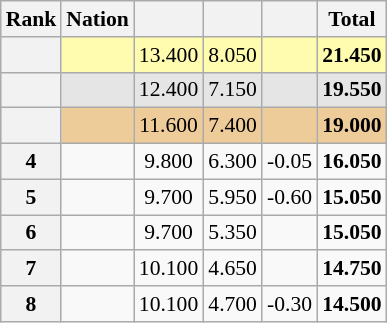<table class="wikitable sortable" style="text-align:center; font-size:90%">
<tr>
<th scope="col">Rank</th>
<th scope="col">Nation</th>
<th scope="col"></th>
<th scope="col"></th>
<th scope="col"></th>
<th scope="col">Total</th>
</tr>
<tr bgcolor="fffcaf">
<th scope="row"></th>
<td align="left"></td>
<td>13.400</td>
<td>8.050</td>
<td></td>
<td><strong>21.450</strong></td>
</tr>
<tr bgcolor="e5e5e5">
<th scope="row"></th>
<td align="left"></td>
<td>12.400</td>
<td>7.150</td>
<td></td>
<td><strong>19.550</strong></td>
</tr>
<tr bgcolor="eecc99">
<th scope="row"></th>
<td align="left"></td>
<td>11.600</td>
<td>7.400</td>
<td></td>
<td><strong>19.000</strong></td>
</tr>
<tr>
<th scope="row">4</th>
<td align="left"></td>
<td>9.800</td>
<td>6.300</td>
<td>-0.05</td>
<td><strong>16.050</strong></td>
</tr>
<tr>
<th scope="row">5</th>
<td align="left"></td>
<td>9.700</td>
<td>5.950</td>
<td>-0.60</td>
<td><strong>15.050</strong></td>
</tr>
<tr>
<th scope="row">6</th>
<td align="left"></td>
<td>9.700</td>
<td>5.350</td>
<td></td>
<td><strong>15.050</strong></td>
</tr>
<tr>
<th scope="row">7</th>
<td align="left"></td>
<td>10.100</td>
<td>4.650</td>
<td></td>
<td><strong>14.750</strong></td>
</tr>
<tr>
<th scope="row">8</th>
<td align="left"></td>
<td>10.100</td>
<td>4.700</td>
<td>-0.30</td>
<td><strong>14.500</strong></td>
</tr>
</table>
